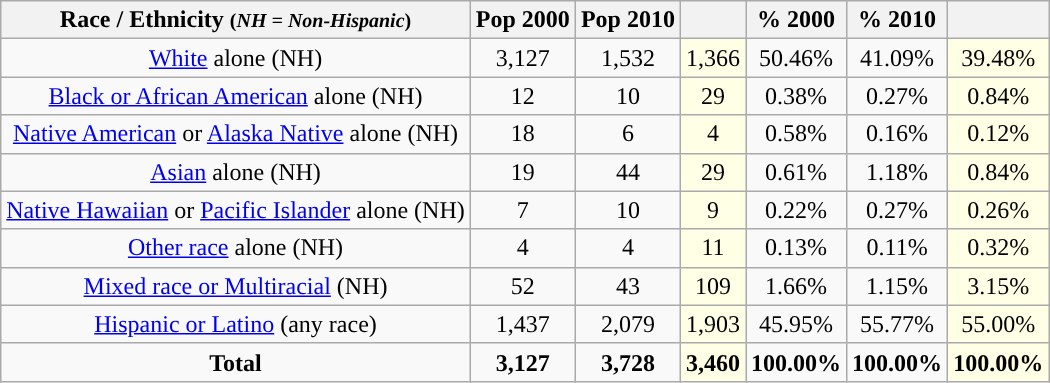<table class="wikitable" style="text-align:center;">
<tr>
<th>Race / Ethnicity <small>(<em>NH = Non-Hispanic</em>)</small></th>
<th>Pop 2000</th>
<th>Pop 2010</th>
<th></th>
<th>% 2000</th>
<th>% 2010</th>
<th></th>
</tr>
<tr>
<td><a href='#'>White</a> alone (NH)</td>
<td>3,127</td>
<td>1,532</td>
<td style='background: #ffffe6;'>1,366</td>
<td>50.46%</td>
<td>41.09%</td>
<td style='background: #ffffe6;'>39.48%</td>
</tr>
<tr>
<td><a href='#'>Black or African American</a> alone (NH)</td>
<td>12</td>
<td>10</td>
<td style='background: #ffffe6;'>29</td>
<td>0.38%</td>
<td>0.27%</td>
<td style='background: #ffffe6;'>0.84%</td>
</tr>
<tr>
<td><a href='#'>Native American</a> or <a href='#'>Alaska Native</a> alone (NH)</td>
<td>18</td>
<td>6</td>
<td style='background: #ffffe6;'>4</td>
<td>0.58%</td>
<td>0.16%</td>
<td style='background: #ffffe6;'>0.12%</td>
</tr>
<tr>
<td><a href='#'>Asian</a> alone (NH)</td>
<td>19</td>
<td>44</td>
<td style='background: #ffffe6;'>29</td>
<td>0.61%</td>
<td>1.18%</td>
<td style='background: #ffffe6;'>0.84%</td>
</tr>
<tr>
<td><a href='#'>Native Hawaiian</a> or <a href='#'>Pacific Islander</a> alone (NH)</td>
<td>7</td>
<td>10</td>
<td style='background: #ffffe6;'>9</td>
<td>0.22%</td>
<td>0.27%</td>
<td style='background: #ffffe6;'>0.26%</td>
</tr>
<tr>
<td><a href='#'>Other race</a> alone (NH)</td>
<td>4</td>
<td>4</td>
<td style='background: #ffffe6;'>11</td>
<td>0.13%</td>
<td>0.11%</td>
<td style='background: #ffffe6;'>0.32%</td>
</tr>
<tr>
<td><a href='#'>Mixed race or Multiracial</a> (NH)</td>
<td>52</td>
<td>43</td>
<td style='background: #ffffe6;'>109</td>
<td>1.66%</td>
<td>1.15%</td>
<td style='background: #ffffe6;'>3.15%</td>
</tr>
<tr>
<td><a href='#'>Hispanic or Latino</a> (any race)</td>
<td>1,437</td>
<td>2,079</td>
<td style='background: #ffffe6;'>1,903</td>
<td>45.95%</td>
<td>55.77%</td>
<td style='background: #ffffe6;'>55.00%</td>
</tr>
<tr>
<td><strong>Total</strong></td>
<td><strong>3,127</strong></td>
<td><strong>3,728</strong></td>
<td style='background: #ffffe6;'><strong>3,460</strong></td>
<td><strong>100.00%</strong></td>
<td><strong>100.00%</strong></td>
<td style='background: #ffffe6;'><strong>100.00%</strong></td>
</tr>
</table>
